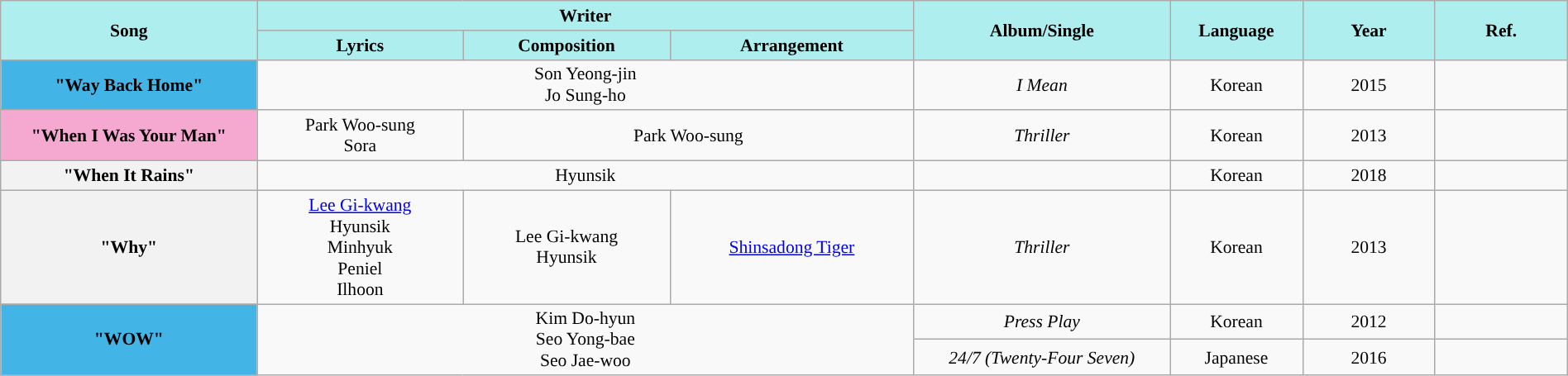<table class="wikitable" style="margin:0.5em auto; clear:both; font-size:.9em; text-align:center; width:100%">
<tr>
<th rowspan="2" style="width:200px; background:#AFEEEE;">Song</th>
<th colspan="3" style="width:700px; background:#AFEEEE;">Writer</th>
<th rowspan="2" style="width:200px; background:#AFEEEE;">Album/Single</th>
<th rowspan="2" style="width:100px; background:#AFEEEE;">Language</th>
<th rowspan="2" style="width:100px; background:#AFEEEE;">Year</th>
<th rowspan="2" style="width:100px; background:#AFEEEE;">Ref.</th>
</tr>
<tr>
<th style=background:#AFEEEE;">Lyrics</th>
<th style=background:#AFEEEE;">Composition</th>
<th style=background:#AFEEEE;">Arrangement</th>
</tr>
<tr>
<th scope="row" style="background-color:#42B4E6">"<strong>Way Back Home</strong>" </th>
<td colspan="3">Son Yeong-jin<br>Jo Sung-ho</td>
<td><em>I Mean</em></td>
<td>Korean</td>
<td>2015</td>
<td></td>
</tr>
<tr>
<th scope="row" style="background-color:#F5A9D0">"<strong>When I Was Your Man</strong>" </th>
<td>Park Woo-sung<br>Sora</td>
<td colspan="2">Park Woo-sung</td>
<td><em>Thriller</em></td>
<td>Korean</td>
<td>2013</td>
<td></td>
</tr>
<tr>
<th scope="row">"When It Rains"  </th>
<td colspan="3">Hyunsik</td>
<td></td>
<td>Korean</td>
<td>2018</td>
<td></td>
</tr>
<tr>
<th scope="row">"Why" </th>
<td><a href='#'>Lee Gi-kwang</a><br>Hyunsik<br>Minhyuk<br>Peniel<br>Ilhoon</td>
<td>Lee Gi-kwang<br>Hyunsik</td>
<td><a href='#'>Shinsadong Tiger</a></td>
<td><em>Thriller</em></td>
<td>Korean</td>
<td>2013</td>
<td></td>
</tr>
<tr>
<th rowspan="2" scope="row" style="background-color:#42B4E6">"<strong>WOW</strong>" </th>
<td rowspan="2" colspan="3">Kim Do-hyun<br>Seo Yong-bae<br>Seo Jae-woo</td>
<td><em>Press Play</em></td>
<td>Korean</td>
<td>2012</td>
<td></td>
</tr>
<tr>
<td><em>24/7 (Twenty-Four Seven)</em></td>
<td>Japanese</td>
<td>2016</td>
<td></td>
</tr>
</table>
